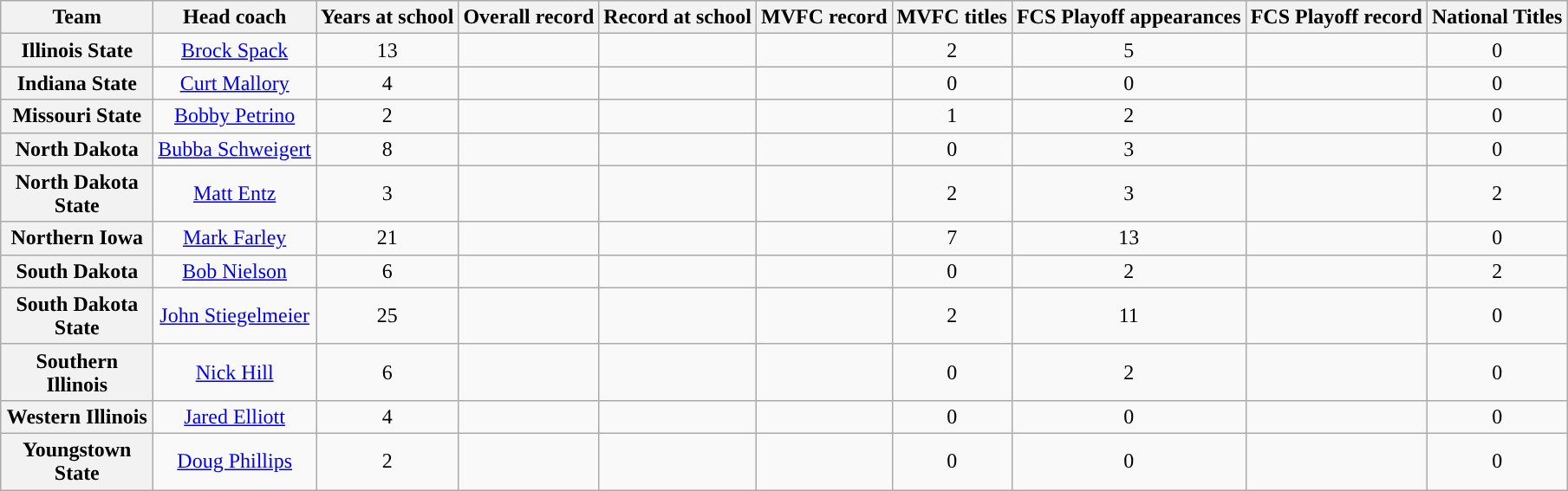<table class="wikitable sortable" style="text-align: center;">
<tr>
<th width="110">Team</th>
<th>Head coach</th>
<th>Years at school</th>
<th>Overall record</th>
<th>Record at school</th>
<th>MVFC record</th>
<th>MVFC titles</th>
<th>FCS Playoff appearances</th>
<th>FCS Playoff record</th>
<th>National Titles</th>
</tr>
<tr>
<th>Illinois State</th>
<td><a href='#'>Brock Spack</a></td>
<td>13</td>
<td data-sort-value=></td>
<td data-sort-value=></td>
<td data-sort-value=></td>
<td>2</td>
<td>5</td>
<td data-sort-value=></td>
<td>0</td>
</tr>
<tr>
<th>Indiana State</th>
<td><a href='#'>Curt Mallory</a></td>
<td>4</td>
<td data-sort-value=></td>
<td data-sort-value=></td>
<td data-sort-value=></td>
<td>0</td>
<td>0</td>
<td data-sort-value=></td>
<td>0</td>
</tr>
<tr>
<th>Missouri State</th>
<td><a href='#'>Bobby Petrino</a></td>
<td>2</td>
<td data-sort-value=></td>
<td data-sort-value=></td>
<td data-sort-value=></td>
<td>1</td>
<td>2</td>
<td data-sort-value=></td>
<td>0</td>
</tr>
<tr>
<th>North Dakota</th>
<td><a href='#'>Bubba Schweigert</a></td>
<td>8</td>
<td data-sort-value=></td>
<td data-sort-value=></td>
<td data-sort-value=></td>
<td>0</td>
<td>3</td>
<td data-sort-value=></td>
<td>0</td>
</tr>
<tr>
<th>North Dakota State</th>
<td><a href='#'>Matt Entz</a></td>
<td>3</td>
<td data-sort-value=></td>
<td data-sort-value=></td>
<td data-sort-value=></td>
<td>2</td>
<td>3</td>
<td data-sort-value=></td>
<td>2</td>
</tr>
<tr>
<th>Northern Iowa</th>
<td><a href='#'>Mark Farley</a></td>
<td>21</td>
<td data-sort-value=></td>
<td data-sort-value=></td>
<td data-sort-value=></td>
<td>7</td>
<td>13</td>
<td data-sort-value=></td>
<td>0</td>
</tr>
<tr>
<th>South Dakota</th>
<td><a href='#'>Bob Nielson</a></td>
<td>6</td>
<td data-sort-value=></td>
<td data-sort-value=></td>
<td data-sort-value=></td>
<td>0</td>
<td>2</td>
<td data-sort-value=></td>
<td>2</td>
</tr>
<tr>
<th>South Dakota State</th>
<td><a href='#'>John Stiegelmeier</a></td>
<td>25</td>
<td data-sort-value=></td>
<td data-sort-value=></td>
<td data-sort-value=></td>
<td>2</td>
<td>11</td>
<td data-sort-value=></td>
<td>0</td>
</tr>
<tr>
<th>Southern Illinois</th>
<td><a href='#'>Nick Hill</a></td>
<td>6</td>
<td data-sort-value=></td>
<td data-sort-value=></td>
<td data-sort-value=></td>
<td>0</td>
<td>2</td>
<td data-sort-value=></td>
<td>0</td>
</tr>
<tr>
<th>Western Illinois</th>
<td><a href='#'>Jared Elliott</a></td>
<td>4</td>
<td data-sort-value=></td>
<td data-sort-value=></td>
<td data-sort-value=></td>
<td>0</td>
<td>0</td>
<td data-sort-value=></td>
<td>0</td>
</tr>
<tr>
<th>Youngstown State</th>
<td><a href='#'>Doug Phillips</a></td>
<td>2</td>
<td data-sort-value=></td>
<td data-sort-value=></td>
<td data-sort-value=></td>
<td>0</td>
<td>0</td>
<td data-sort-value=></td>
<td>0</td>
</tr>
</table>
